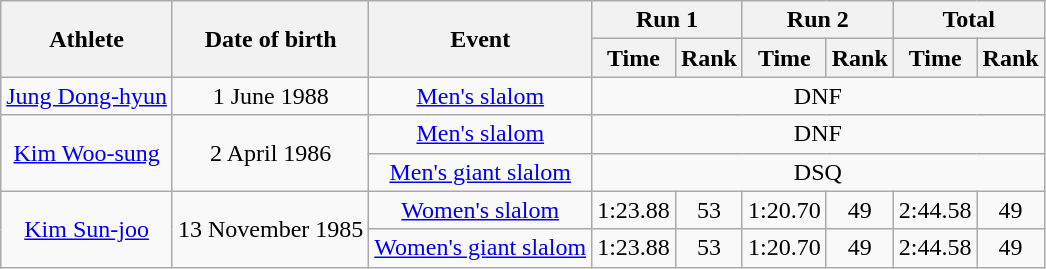<table class="wikitable" style="text-align:center">
<tr>
<th rowspan="2">Athlete</th>
<th rowspan="2">Date of birth</th>
<th rowspan="2">Event</th>
<th colspan="2">Run 1</th>
<th colspan="2">Run 2</th>
<th colspan="2">Total</th>
</tr>
<tr>
<th>Time</th>
<th>Rank</th>
<th>Time</th>
<th>Rank</th>
<th>Time</th>
<th>Rank</th>
</tr>
<tr>
<td><a href='#'>Jung Dong-hyun</a></td>
<td>1 June 1988</td>
<td><a href='#'>Men's slalom</a></td>
<td colspan=6>DNF</td>
</tr>
<tr>
<td rowspan=2><a href='#'>Kim Woo-sung</a></td>
<td rowspan=2>2 April 1986</td>
<td><a href='#'>Men's slalom</a></td>
<td colspan=6>DNF</td>
</tr>
<tr>
<td><a href='#'>Men's giant slalom</a></td>
<td colspan=6>DSQ</td>
</tr>
<tr>
<td rowspan=2><a href='#'>Kim Sun-joo</a></td>
<td rowspan=2>13 November 1985</td>
<td><a href='#'>Women's slalom</a></td>
<td align="center">1:23.88</td>
<td>53</td>
<td>1:20.70</td>
<td>49</td>
<td>2:44.58</td>
<td>49</td>
</tr>
<tr>
<td><a href='#'>Women's giant slalom</a></td>
<td align="center">1:23.88</td>
<td>53</td>
<td>1:20.70</td>
<td>49</td>
<td>2:44.58</td>
<td>49</td>
</tr>
</table>
